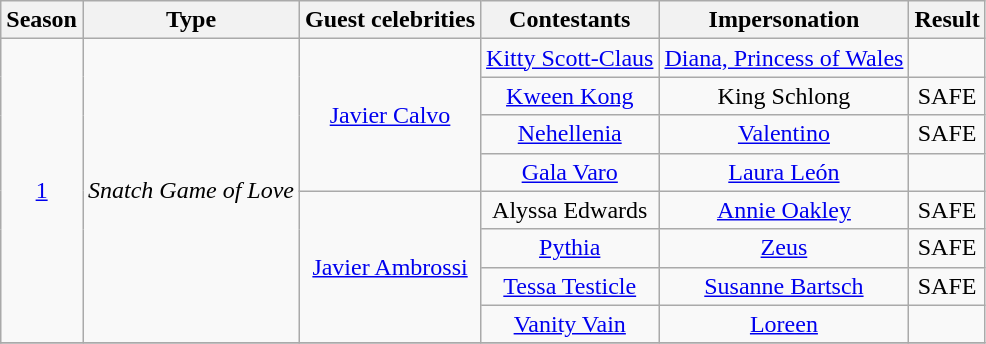<table class="wikitable" style="text-align:center">
<tr>
<th>Season</th>
<th>Type</th>
<th>Guest celebrities</th>
<th>Contestants</th>
<th>Impersonation</th>
<th>Result</th>
</tr>
<tr>
<td rowspan="8"><a href='#'>1</a></td>
<td rowspan="8"><em>Snatch Game of Love</em></td>
<td rowspan="4"><a href='#'>Javier Calvo</a></td>
<td nowrap><a href='#'>Kitty Scott-Claus</a></td>
<td nowrap><a href='#'>Diana, Princess of Wales</a></td>
<td></td>
</tr>
<tr>
<td><a href='#'>Kween Kong</a></td>
<td>King Schlong</td>
<td>SAFE</td>
</tr>
<tr>
<td><a href='#'>Nehellenia</a></td>
<td><a href='#'>Valentino</a></td>
<td>SAFE</td>
</tr>
<tr>
<td><a href='#'>Gala Varo</a></td>
<td><a href='#'>Laura León</a></td>
<td></td>
</tr>
<tr>
<td rowspan="4"><a href='#'>Javier Ambrossi</a></td>
<td>Alyssa Edwards</td>
<td><a href='#'>Annie Oakley</a></td>
<td>SAFE</td>
</tr>
<tr>
<td><a href='#'>Pythia</a></td>
<td><a href='#'>Zeus</a></td>
<td>SAFE</td>
</tr>
<tr>
<td><a href='#'>Tessa Testicle</a></td>
<td><a href='#'>Susanne Bartsch</a></td>
<td>SAFE</td>
</tr>
<tr>
<td><a href='#'>Vanity Vain</a></td>
<td><a href='#'>Loreen</a></td>
<td></td>
</tr>
<tr>
</tr>
</table>
